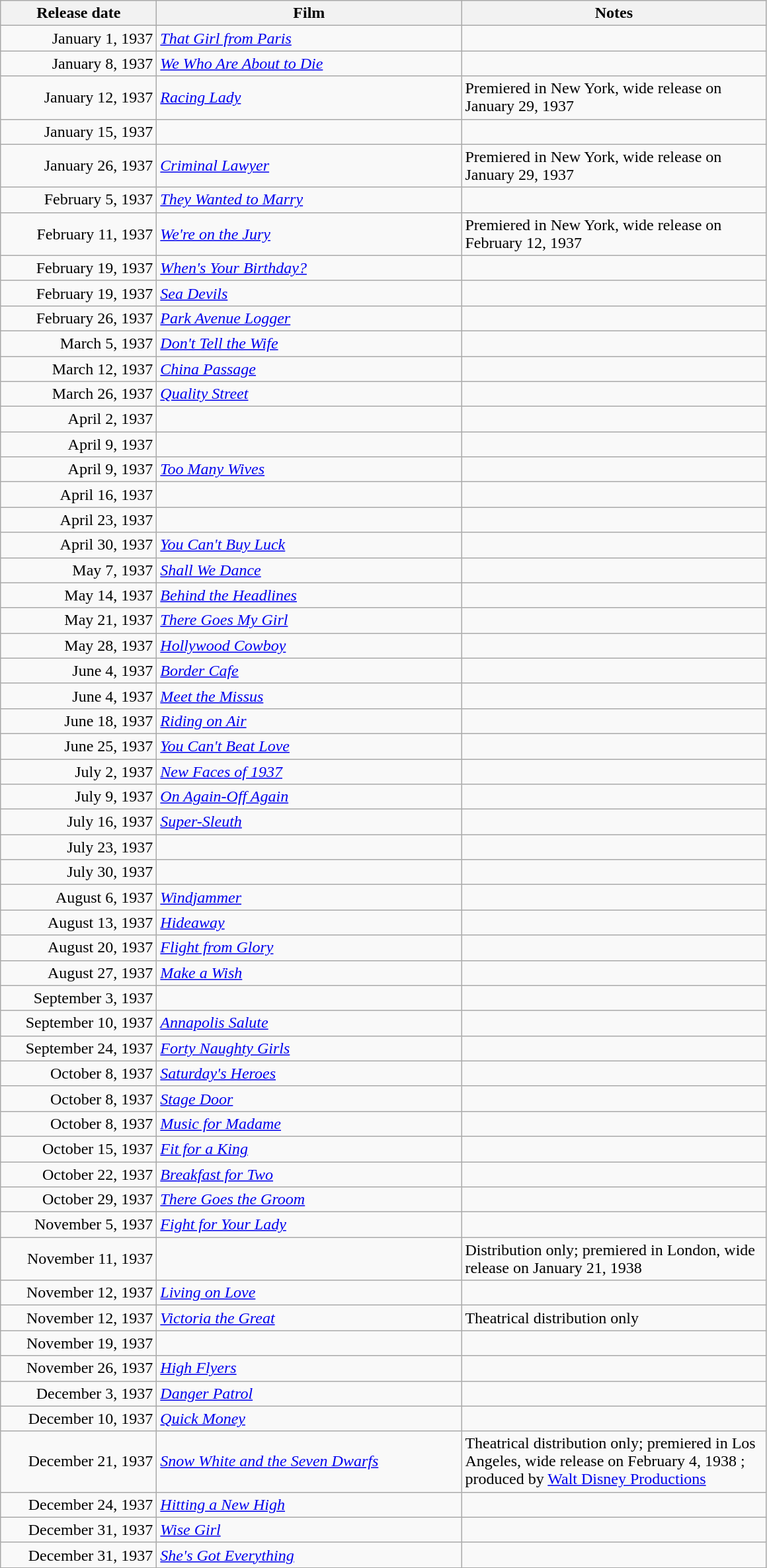<table class="wikitable sortable plainrowheaders">
<tr>
<th scope="col" style="width:150px">Release date</th>
<th scope="col" style="width:300px">Film</th>
<th scope="col" style="width:300px" class="unsortable">Notes</th>
</tr>
<tr>
<td style="text-align:right;">January 1, 1937</td>
<td><em><a href='#'>That Girl from Paris</a></em></td>
<td></td>
</tr>
<tr>
<td style="text-align:right;">January 8, 1937</td>
<td><em><a href='#'>We Who Are About to Die</a></em></td>
<td></td>
</tr>
<tr>
<td style="text-align:right;">January 12, 1937</td>
<td><em><a href='#'>Racing Lady</a></em></td>
<td>Premiered in New York, wide release on January 29, 1937</td>
</tr>
<tr>
<td style="text-align:right;">January 15, 1937</td>
<td><em></em></td>
<td></td>
</tr>
<tr>
<td style="text-align:right;">January 26, 1937</td>
<td><em><a href='#'>Criminal Lawyer</a></em></td>
<td>Premiered in New York, wide release on January 29, 1937</td>
</tr>
<tr>
<td style="text-align:right;">February 5, 1937</td>
<td><em><a href='#'>They Wanted to Marry</a></em></td>
<td></td>
</tr>
<tr>
<td style="text-align:right;">February 11, 1937</td>
<td><em><a href='#'>We're on the Jury</a></em></td>
<td>Premiered in New York, wide release on February 12, 1937</td>
</tr>
<tr>
<td style="text-align:right;">February 19, 1937</td>
<td><em><a href='#'>When's Your Birthday?</a></em></td>
<td></td>
</tr>
<tr>
<td style="text-align:right;">February 19, 1937</td>
<td><em><a href='#'>Sea Devils</a></em></td>
<td></td>
</tr>
<tr>
<td style="text-align:right;">February 26, 1937</td>
<td><em><a href='#'>Park Avenue Logger</a></em></td>
<td></td>
</tr>
<tr>
<td style="text-align:right;">March 5, 1937</td>
<td><em><a href='#'>Don't Tell the Wife</a></em></td>
<td></td>
</tr>
<tr>
<td style="text-align:right;">March 12, 1937</td>
<td><em><a href='#'>China Passage</a></em></td>
<td></td>
</tr>
<tr>
<td style="text-align:right;">March 26, 1937</td>
<td><em><a href='#'>Quality Street</a></em></td>
<td></td>
</tr>
<tr>
<td style="text-align:right;">April 2, 1937</td>
<td><em></em></td>
<td></td>
</tr>
<tr>
<td style="text-align:right;">April 9, 1937</td>
<td><em></em></td>
<td></td>
</tr>
<tr>
<td style="text-align:right;">April 9, 1937</td>
<td><em><a href='#'>Too Many Wives</a></em></td>
<td></td>
</tr>
<tr>
<td style="text-align:right;">April 16, 1937</td>
<td><em></em></td>
<td></td>
</tr>
<tr>
<td style="text-align:right;">April 23, 1937</td>
<td><em></em></td>
<td></td>
</tr>
<tr>
<td style="text-align:right;">April 30, 1937</td>
<td><em><a href='#'>You Can't Buy Luck</a></em></td>
<td></td>
</tr>
<tr>
<td style="text-align:right;">May 7, 1937</td>
<td><em><a href='#'>Shall We Dance</a></em></td>
<td></td>
</tr>
<tr>
<td style="text-align:right;">May 14, 1937</td>
<td><em><a href='#'>Behind the Headlines</a></em></td>
<td></td>
</tr>
<tr>
<td style="text-align:right;">May 21, 1937</td>
<td><em><a href='#'>There Goes My Girl</a></em></td>
<td></td>
</tr>
<tr>
<td style="text-align:right;">May 28, 1937</td>
<td><em><a href='#'>Hollywood Cowboy</a></em></td>
<td></td>
</tr>
<tr>
<td style="text-align:right;">June 4, 1937</td>
<td><em><a href='#'>Border Cafe</a></em></td>
<td></td>
</tr>
<tr>
<td style="text-align:right;">June 4, 1937</td>
<td><em><a href='#'>Meet the Missus</a></em></td>
<td></td>
</tr>
<tr>
<td style="text-align:right;">June 18, 1937</td>
<td><em><a href='#'>Riding on Air</a></em></td>
<td></td>
</tr>
<tr>
<td style="text-align:right;">June 25, 1937</td>
<td><em><a href='#'>You Can't Beat Love</a></em></td>
<td></td>
</tr>
<tr>
<td style="text-align:right;">July 2, 1937</td>
<td><em><a href='#'>New Faces of 1937</a></em></td>
<td></td>
</tr>
<tr>
<td style="text-align:right;">July 9, 1937</td>
<td><em><a href='#'>On Again-Off Again</a></em></td>
<td></td>
</tr>
<tr>
<td style="text-align:right;">July 16, 1937</td>
<td><em><a href='#'>Super-Sleuth</a></em></td>
<td></td>
</tr>
<tr>
<td style="text-align:right;">July 23, 1937</td>
<td><em></em></td>
<td></td>
</tr>
<tr>
<td style="text-align:right;">July 30, 1937</td>
<td><em></em></td>
<td></td>
</tr>
<tr>
<td style="text-align:right;">August 6, 1937</td>
<td><em><a href='#'>Windjammer</a></em></td>
<td></td>
</tr>
<tr>
<td style="text-align:right;">August 13, 1937</td>
<td><em><a href='#'>Hideaway</a></em></td>
<td></td>
</tr>
<tr>
<td style="text-align:right;">August 20, 1937</td>
<td><em><a href='#'>Flight from Glory</a></em></td>
<td></td>
</tr>
<tr>
<td style="text-align:right;">August 27, 1937</td>
<td><em><a href='#'>Make a Wish</a></em></td>
<td></td>
</tr>
<tr>
<td style="text-align:right;">September 3, 1937</td>
<td><em></em></td>
<td></td>
</tr>
<tr>
<td style="text-align:right;">September 10, 1937</td>
<td><em><a href='#'>Annapolis Salute</a></em></td>
<td></td>
</tr>
<tr>
<td style="text-align:right;">September 24, 1937</td>
<td><em><a href='#'>Forty Naughty Girls</a></em></td>
<td></td>
</tr>
<tr>
<td style="text-align:right;">October 8, 1937</td>
<td><em><a href='#'>Saturday's Heroes</a></em></td>
<td></td>
</tr>
<tr>
<td style="text-align:right;">October 8, 1937</td>
<td><em><a href='#'>Stage Door</a></em></td>
<td></td>
</tr>
<tr>
<td style="text-align:right;">October 8, 1937</td>
<td><em><a href='#'>Music for Madame</a></em></td>
<td></td>
</tr>
<tr>
<td style="text-align:right;">October 15, 1937</td>
<td><em><a href='#'>Fit for a King</a></em></td>
<td></td>
</tr>
<tr>
<td style="text-align:right;">October 22, 1937</td>
<td><em><a href='#'>Breakfast for Two</a></em></td>
<td></td>
</tr>
<tr>
<td style="text-align:right;">October 29, 1937</td>
<td><em><a href='#'>There Goes the Groom</a></em></td>
<td></td>
</tr>
<tr>
<td style="text-align:right;">November 5, 1937</td>
<td><em><a href='#'>Fight for Your Lady</a></em></td>
<td></td>
</tr>
<tr>
<td style="text-align:right;">November 11, 1937</td>
<td><em></em></td>
<td>Distribution only; premiered in London, wide release on January 21, 1938</td>
</tr>
<tr>
<td style="text-align:right;">November 12, 1937</td>
<td><em><a href='#'>Living on Love</a></em></td>
<td></td>
</tr>
<tr>
<td style="text-align:right;">November 12, 1937</td>
<td><em><a href='#'>Victoria the Great</a></em></td>
<td>Theatrical distribution only</td>
</tr>
<tr>
<td style="text-align:right;">November 19, 1937</td>
<td><em></em></td>
<td></td>
</tr>
<tr>
<td style="text-align:right;">November 26, 1937</td>
<td><em><a href='#'>High Flyers</a></em></td>
<td></td>
</tr>
<tr>
<td style="text-align:right;">December 3, 1937</td>
<td><em><a href='#'>Danger Patrol</a></em></td>
<td></td>
</tr>
<tr>
<td style="text-align:right;">December 10, 1937</td>
<td><em><a href='#'>Quick Money</a></em></td>
<td></td>
</tr>
<tr>
<td style="text-align:right;">December 21, 1937</td>
<td><em><a href='#'>Snow White and the Seven Dwarfs</a></em></td>
<td>Theatrical distribution only; premiered in Los Angeles, wide release on February 4, 1938 ; produced by <a href='#'>Walt Disney Productions</a></td>
</tr>
<tr>
<td style="text-align:right;">December 24, 1937</td>
<td><em><a href='#'>Hitting a New High</a></em></td>
<td></td>
</tr>
<tr>
<td style="text-align:right;">December 31, 1937</td>
<td><em><a href='#'>Wise Girl</a></em></td>
<td></td>
</tr>
<tr>
<td style="text-align:right;">December 31, 1937</td>
<td><em><a href='#'>She's Got Everything</a></em></td>
<td></td>
</tr>
</table>
